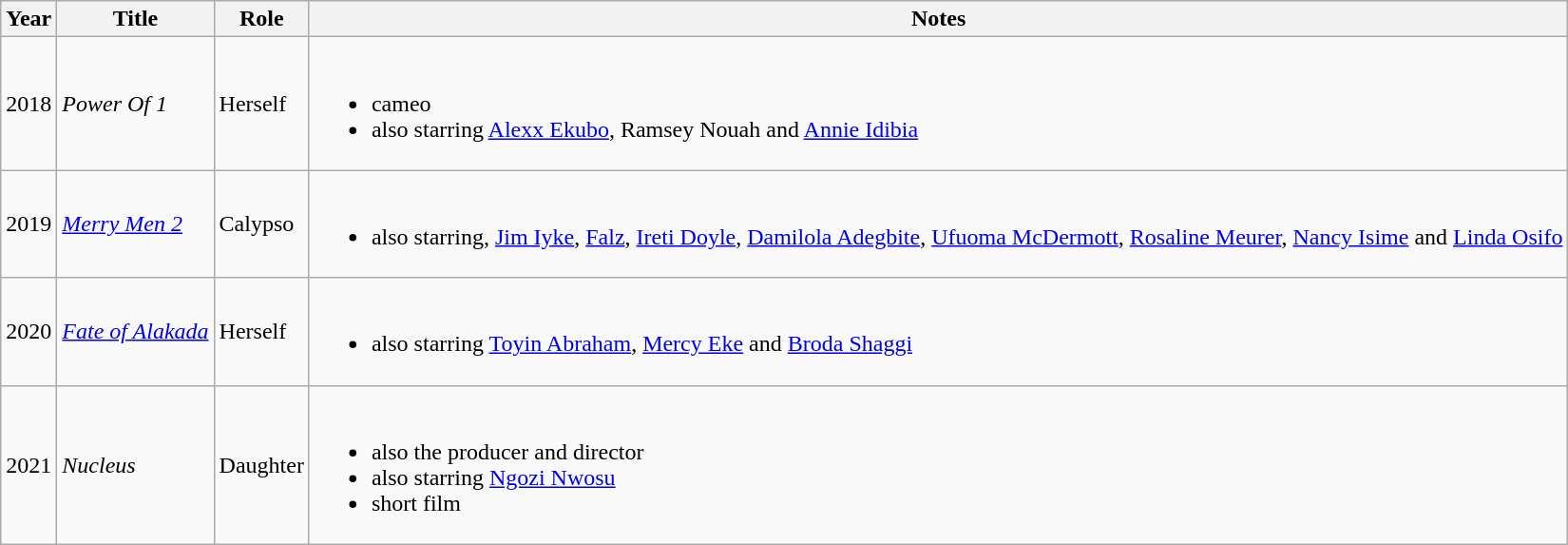<table class="wikitable sortable">
<tr>
<th>Year</th>
<th>Title</th>
<th>Role</th>
<th>Notes</th>
</tr>
<tr>
<td>2018</td>
<td><em>Power Of 1</em></td>
<td>Herself</td>
<td><br><ul><li>cameo</li><li>also starring <a href='#'>Alexx Ekubo</a>, Ramsey Nouah and <a href='#'>Annie Idibia</a></li></ul></td>
</tr>
<tr>
<td>2019</td>
<td><em><a href='#'>Merry Men 2</a></em></td>
<td>Calypso</td>
<td><br><ul><li>also starring, <a href='#'>Jim Iyke</a>, <a href='#'>Falz</a>, <a href='#'>Ireti Doyle</a>, <a href='#'>Damilola Adegbite</a>, <a href='#'>Ufuoma McDermott</a>, <a href='#'>Rosaline Meurer</a>, <a href='#'>Nancy Isime</a> and <a href='#'>Linda Osifo</a></li></ul></td>
</tr>
<tr>
<td>2020</td>
<td><em><a href='#'>Fate of Alakada</a></em></td>
<td>Herself</td>
<td><br><ul><li>also starring <a href='#'>Toyin Abraham</a>, <a href='#'>Mercy Eke</a> and <a href='#'>Broda Shaggi</a></li></ul></td>
</tr>
<tr>
<td>2021</td>
<td><em>Nucleus</em></td>
<td>Daughter</td>
<td><br><ul><li>also the producer and director</li><li>also starring <a href='#'>Ngozi Nwosu</a></li><li>short film</li></ul></td>
</tr>
</table>
